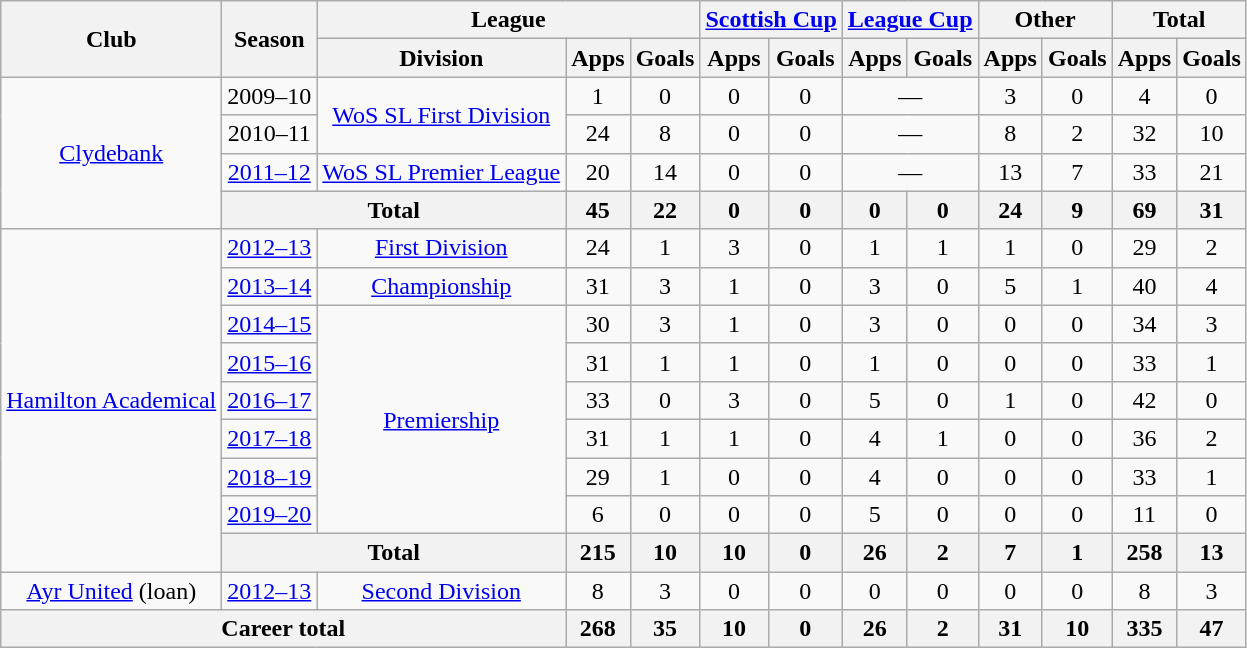<table class="wikitable" style="text-align: center">
<tr>
<th rowspan="2">Club</th>
<th rowspan="2">Season</th>
<th colspan="3">League</th>
<th colspan="2"><a href='#'>Scottish Cup</a></th>
<th colspan="2"><a href='#'>League Cup</a></th>
<th colspan="2">Other</th>
<th colspan="2">Total</th>
</tr>
<tr>
<th>Division</th>
<th>Apps</th>
<th>Goals</th>
<th>Apps</th>
<th>Goals</th>
<th>Apps</th>
<th>Goals</th>
<th>Apps</th>
<th>Goals</th>
<th>Apps</th>
<th>Goals</th>
</tr>
<tr>
<td rowspan="4"><a href='#'>Clydebank</a></td>
<td>2009–10</td>
<td rowspan="2"><a href='#'>WoS SL First Division</a></td>
<td>1</td>
<td>0</td>
<td>0</td>
<td>0</td>
<td colspan="2">—</td>
<td>3</td>
<td>0</td>
<td>4</td>
<td>0</td>
</tr>
<tr>
<td>2010–11</td>
<td>24</td>
<td>8</td>
<td>0</td>
<td>0</td>
<td colspan="2">—</td>
<td>8</td>
<td>2</td>
<td>32</td>
<td>10</td>
</tr>
<tr>
<td><a href='#'>2011–12</a></td>
<td><a href='#'>WoS SL Premier League</a></td>
<td>20</td>
<td>14</td>
<td>0</td>
<td>0</td>
<td colspan="2">—</td>
<td>13</td>
<td>7</td>
<td>33</td>
<td>21</td>
</tr>
<tr>
<th colspan="2">Total</th>
<th>45</th>
<th>22</th>
<th>0</th>
<th>0</th>
<th>0</th>
<th>0</th>
<th>24</th>
<th>9</th>
<th>69</th>
<th>31</th>
</tr>
<tr>
<td rowspan="9"><a href='#'>Hamilton Academical</a></td>
<td><a href='#'>2012–13</a></td>
<td><a href='#'>First Division</a></td>
<td>24</td>
<td>1</td>
<td>3</td>
<td>0</td>
<td>1</td>
<td>1</td>
<td>1</td>
<td>0</td>
<td>29</td>
<td>2</td>
</tr>
<tr>
<td><a href='#'>2013–14</a></td>
<td><a href='#'>Championship</a></td>
<td>31</td>
<td>3</td>
<td>1</td>
<td>0</td>
<td>3</td>
<td>0</td>
<td>5</td>
<td>1</td>
<td>40</td>
<td>4</td>
</tr>
<tr>
<td><a href='#'>2014–15</a></td>
<td rowspan="6"><a href='#'>Premiership</a></td>
<td>30</td>
<td>3</td>
<td>1</td>
<td>0</td>
<td>3</td>
<td>0</td>
<td>0</td>
<td>0</td>
<td>34</td>
<td>3</td>
</tr>
<tr>
<td><a href='#'>2015–16</a></td>
<td>31</td>
<td>1</td>
<td>1</td>
<td>0</td>
<td>1</td>
<td>0</td>
<td>0</td>
<td>0</td>
<td>33</td>
<td>1</td>
</tr>
<tr>
<td><a href='#'>2016–17</a></td>
<td>33</td>
<td>0</td>
<td>3</td>
<td>0</td>
<td>5</td>
<td>0</td>
<td>1</td>
<td>0</td>
<td>42</td>
<td>0</td>
</tr>
<tr>
<td><a href='#'>2017–18</a></td>
<td>31</td>
<td>1</td>
<td>1</td>
<td>0</td>
<td>4</td>
<td>1</td>
<td>0</td>
<td>0</td>
<td>36</td>
<td>2</td>
</tr>
<tr>
<td><a href='#'>2018–19</a></td>
<td>29</td>
<td>1</td>
<td>0</td>
<td>0</td>
<td>4</td>
<td>0</td>
<td>0</td>
<td>0</td>
<td>33</td>
<td>1</td>
</tr>
<tr>
<td><a href='#'>2019–20</a></td>
<td>6</td>
<td>0</td>
<td>0</td>
<td>0</td>
<td>5</td>
<td>0</td>
<td>0</td>
<td>0</td>
<td>11</td>
<td>0</td>
</tr>
<tr>
<th colspan="2">Total</th>
<th>215</th>
<th>10</th>
<th>10</th>
<th>0</th>
<th>26</th>
<th>2</th>
<th>7</th>
<th>1</th>
<th>258</th>
<th>13</th>
</tr>
<tr>
<td rowspan="1"><a href='#'>Ayr United</a> (loan)</td>
<td><a href='#'>2012–13</a></td>
<td><a href='#'>Second Division</a></td>
<td>8</td>
<td>3</td>
<td>0</td>
<td>0</td>
<td>0</td>
<td>0</td>
<td>0</td>
<td>0</td>
<td>8</td>
<td>3</td>
</tr>
<tr>
<th colspan="3">Career total</th>
<th>268</th>
<th>35</th>
<th>10</th>
<th>0</th>
<th>26</th>
<th>2</th>
<th>31</th>
<th>10</th>
<th>335</th>
<th>47</th>
</tr>
</table>
